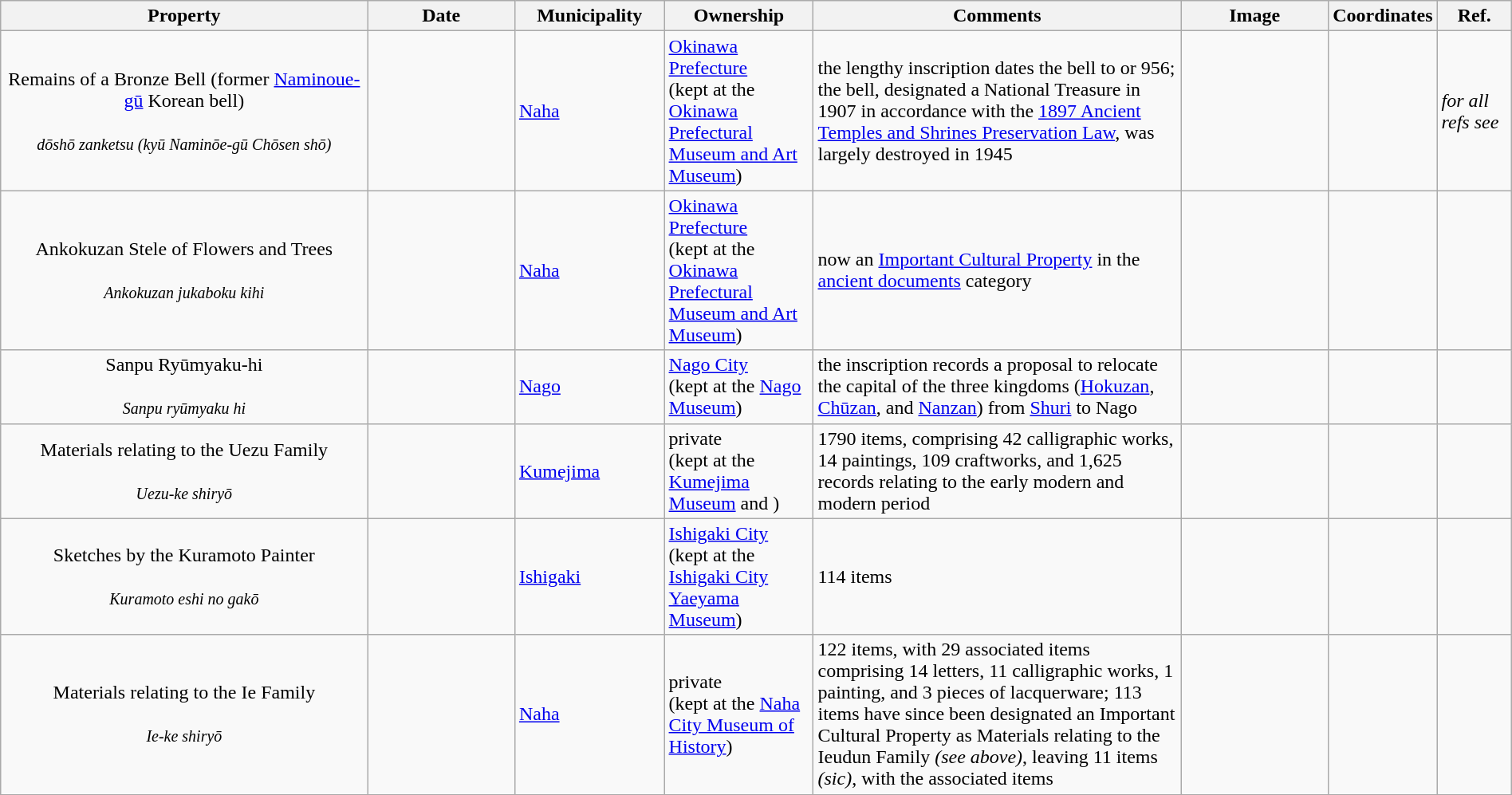<table class="wikitable sortable"  style="width:100%;">
<tr>
<th width="25%" align="left">Property</th>
<th width="10%" align="left" data-sort-type="number">Date</th>
<th width="10%" align="left">Municipality</th>
<th width="10%" align="left">Ownership</th>
<th width="25%" align="left" class="unsortable">Comments</th>
<th width="10%" align="left" class="unsortable">Image</th>
<th width="5%" align="left" class="unsortable">Coordinates</th>
<th width="5%" align="left" class="unsortable">Ref.</th>
</tr>
<tr>
<td align="center">Remains of a Bronze Bell (former <a href='#'>Naminoue-gū</a> Korean bell)<br><br><small><em>dōshō zanketsu (kyū Naminōe-gū Chōsen shō)</em></small></td>
<td></td>
<td><a href='#'>Naha</a></td>
<td><a href='#'>Okinawa Prefecture</a><br>(kept at the <a href='#'>Okinawa Prefectural Museum and Art Museum</a>)</td>
<td>the lengthy inscription dates the bell to  or 956; the bell, designated a National Treasure in 1907 in accordance with the <a href='#'>1897 Ancient Temples and Shrines Preservation Law</a>, was largely destroyed in 1945</td>
<td></td>
<td></td>
<td><em>for all refs see</em> </td>
</tr>
<tr>
<td align="center">Ankokuzan Stele of Flowers and Trees<br><br><small><em>Ankokuzan jukaboku kihi</em></small></td>
<td></td>
<td><a href='#'>Naha</a></td>
<td><a href='#'>Okinawa Prefecture</a><br>(kept at the <a href='#'>Okinawa Prefectural Museum and Art Museum</a>)</td>
<td>now an <a href='#'>Important Cultural Property</a> in the <a href='#'>ancient documents</a> category</td>
<td></td>
<td></td>
<td></td>
</tr>
<tr>
<td align="center">Sanpu Ryūmyaku-hi<br><br><small><em>Sanpu ryūmyaku hi</em></small></td>
<td></td>
<td><a href='#'>Nago</a></td>
<td><a href='#'>Nago City</a><br>(kept at the <a href='#'>Nago Museum</a>)</td>
<td>the inscription records a proposal to relocate the capital of the three kingdoms (<a href='#'>Hokuzan</a>, <a href='#'>Chūzan</a>, and <a href='#'>Nanzan</a>) from <a href='#'>Shuri</a> to Nago</td>
<td></td>
<td></td>
<td></td>
</tr>
<tr>
<td align="center">Materials relating to the Uezu Family<br><br><small><em>Uezu-ke shiryō</em></small></td>
<td></td>
<td><a href='#'>Kumejima</a></td>
<td>private<br>(kept at the <a href='#'>Kumejima Museum</a> and  )</td>
<td>1790 items, comprising 42 calligraphic works, 14 paintings, 109 craftworks, and 1,625 records relating to the early modern and modern period</td>
<td></td>
<td></td>
<td></td>
</tr>
<tr>
<td align="center">Sketches by the Kuramoto Painter<br><br><small><em>Kuramoto eshi no gakō</em></small></td>
<td></td>
<td><a href='#'>Ishigaki</a></td>
<td><a href='#'>Ishigaki City</a><br>(kept at the <a href='#'>Ishigaki City Yaeyama Museum</a>)</td>
<td>114 items</td>
<td></td>
<td></td>
<td></td>
</tr>
<tr>
<td align="center">Materials relating to the Ie Family<br><br><small><em>Ie-ke shiryō</em></small></td>
<td></td>
<td><a href='#'>Naha</a></td>
<td>private<br>(kept at the <a href='#'>Naha City Museum of History</a>)</td>
<td>122 items, with 29 associated items comprising 14 letters, 11 calligraphic works, 1 painting, and 3 pieces of lacquerware; 113 items have since been designated an Important Cultural Property as Materials relating to the Ieudun Family <em>(see above)</em>, leaving 11 items <em>(sic)</em>, with the associated items</td>
<td></td>
<td></td>
<td></td>
</tr>
<tr>
</tr>
</table>
